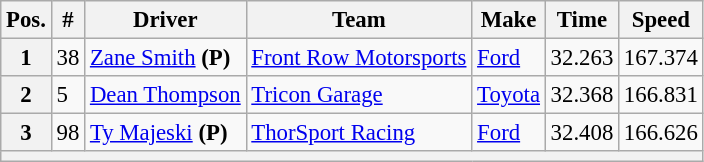<table class="wikitable" style="font-size:95%">
<tr>
<th>Pos.</th>
<th>#</th>
<th>Driver</th>
<th>Team</th>
<th>Make</th>
<th>Time</th>
<th>Speed</th>
</tr>
<tr>
<th>1</th>
<td>38</td>
<td><a href='#'>Zane Smith</a> <strong>(P)</strong></td>
<td><a href='#'>Front Row Motorsports</a></td>
<td><a href='#'>Ford</a></td>
<td>32.263</td>
<td>167.374</td>
</tr>
<tr>
<th>2</th>
<td>5</td>
<td><a href='#'>Dean Thompson</a></td>
<td><a href='#'>Tricon Garage</a></td>
<td><a href='#'>Toyota</a></td>
<td>32.368</td>
<td>166.831</td>
</tr>
<tr>
<th>3</th>
<td>98</td>
<td><a href='#'>Ty Majeski</a> <strong>(P)</strong></td>
<td><a href='#'>ThorSport Racing</a></td>
<td><a href='#'>Ford</a></td>
<td>32.408</td>
<td>166.626</td>
</tr>
<tr>
<th colspan="7"></th>
</tr>
</table>
